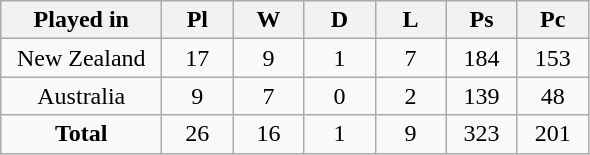<table class="wikitable" style="text-align:center">
<tr>
<th width=100px>Played in</th>
<th width=40px>Pl</th>
<th width=40px>W</th>
<th width=40px>D</th>
<th width=40px>L</th>
<th width=40px>Ps</th>
<th width=40px>Pc</th>
</tr>
<tr>
<td>New Zealand</td>
<td>17</td>
<td>9</td>
<td>1</td>
<td>7</td>
<td>184</td>
<td>153</td>
</tr>
<tr>
<td>Australia</td>
<td>9</td>
<td>7</td>
<td>0</td>
<td>2</td>
<td>139</td>
<td>48</td>
</tr>
<tr>
<td><strong>Total</strong></td>
<td>26</td>
<td>16</td>
<td>1</td>
<td>9</td>
<td>323</td>
<td>201</td>
</tr>
</table>
